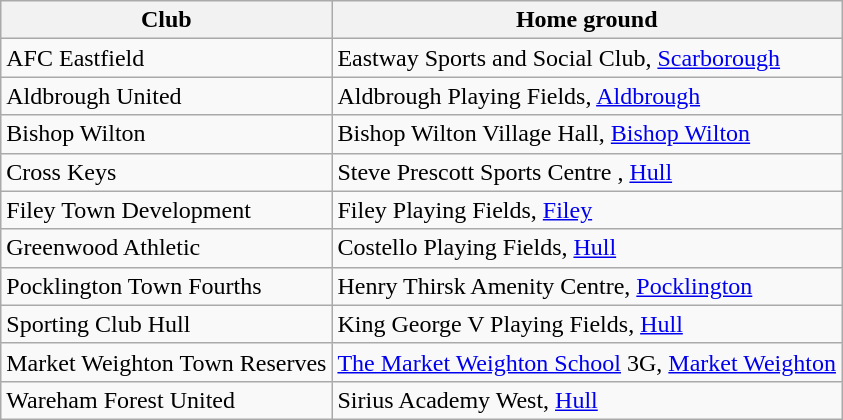<table class="wikitable" border="1">
<tr>
<th>Club</th>
<th>Home ground</th>
</tr>
<tr>
<td>AFC Eastfield</td>
<td>Eastway Sports and Social Club, <a href='#'>Scarborough</a></td>
</tr>
<tr>
<td>Aldbrough United</td>
<td>Aldbrough Playing Fields, <a href='#'>Aldbrough</a></td>
</tr>
<tr>
<td>Bishop Wilton</td>
<td>Bishop Wilton Village Hall, <a href='#'>Bishop Wilton</a></td>
</tr>
<tr>
<td>Cross Keys</td>
<td>Steve Prescott Sports Centre , <a href='#'>Hull</a></td>
</tr>
<tr>
<td>Filey Town Development</td>
<td>Filey Playing Fields, <a href='#'>Filey</a></td>
</tr>
<tr>
<td>Greenwood Athletic</td>
<td>Costello Playing Fields, <a href='#'>Hull</a></td>
</tr>
<tr>
<td>Pocklington Town Fourths</td>
<td>Henry Thirsk Amenity Centre, <a href='#'>Pocklington</a></td>
</tr>
<tr>
<td>Sporting Club Hull</td>
<td>King George V Playing Fields, <a href='#'>Hull</a></td>
</tr>
<tr>
<td>Market Weighton Town Reserves</td>
<td><a href='#'>The Market Weighton School</a> 3G, <a href='#'>Market Weighton</a></td>
</tr>
<tr>
<td>Wareham Forest United</td>
<td>Sirius Academy West, <a href='#'>Hull</a></td>
</tr>
</table>
